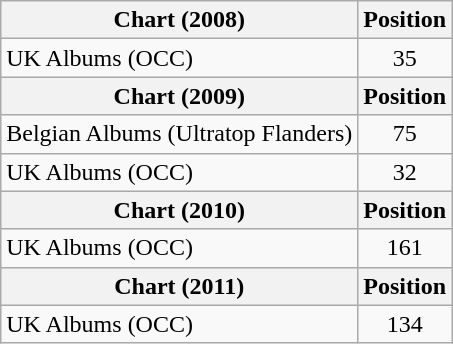<table class="wikitable">
<tr>
<th>Chart (2008)</th>
<th>Position</th>
</tr>
<tr>
<td>UK Albums (OCC)</td>
<td align="center">35</td>
</tr>
<tr>
<th>Chart (2009)</th>
<th>Position</th>
</tr>
<tr>
<td>Belgian Albums (Ultratop Flanders)</td>
<td align="center">75</td>
</tr>
<tr>
<td>UK Albums (OCC)</td>
<td align="center">32</td>
</tr>
<tr>
<th>Chart (2010)</th>
<th>Position</th>
</tr>
<tr>
<td>UK Albums (OCC)</td>
<td align="center">161</td>
</tr>
<tr>
<th>Chart (2011)</th>
<th>Position</th>
</tr>
<tr>
<td>UK Albums (OCC)</td>
<td align="center">134</td>
</tr>
</table>
